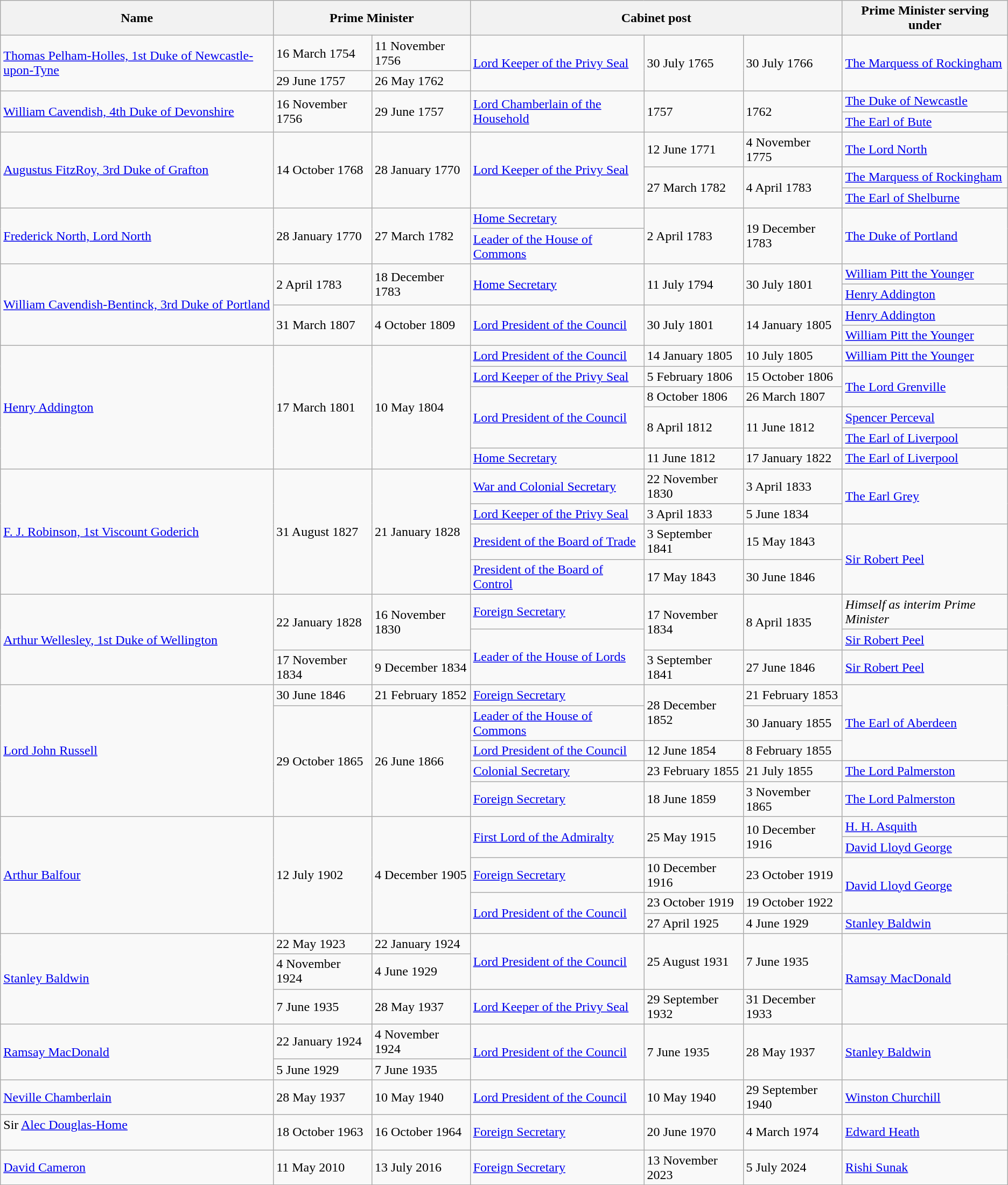<table class="wikitable">
<tr>
<th>Name</th>
<th colspan=2>Prime Minister</th>
<th colspan=3>Cabinet post</th>
<th>Prime Minister serving under</th>
</tr>
<tr>
<td rowspan=2><a href='#'>Thomas Pelham-Holles, 1st Duke of Newcastle-upon-Tyne</a><br></td>
<td>16 March 1754</td>
<td>11 November 1756</td>
<td rowspan=2><a href='#'>Lord Keeper of the Privy Seal</a></td>
<td rowspan=2>30 July 1765</td>
<td rowspan=2>30 July 1766</td>
<td rowspan=2><a href='#'>The Marquess of Rockingham</a><br></td>
</tr>
<tr>
<td>29 June 1757</td>
<td>26 May 1762</td>
</tr>
<tr>
<td rowspan=2><a href='#'>William Cavendish, 4th Duke of Devonshire</a></td>
<td rowspan=2>16 November 1756</td>
<td rowspan=2>29 June 1757</td>
<td rowspan=2><a href='#'>Lord Chamberlain of the Household</a></td>
<td rowspan=2>1757</td>
<td rowspan=2>1762</td>
<td><a href='#'>The Duke of Newcastle</a></td>
</tr>
<tr>
<td><a href='#'>The Earl of Bute</a></td>
</tr>
<tr>
<td rowspan=3><a href='#'>Augustus FitzRoy, 3rd Duke of Grafton</a></td>
<td rowspan=3>14 October 1768</td>
<td rowspan=3>28 January 1770</td>
<td rowspan=3><a href='#'>Lord Keeper of the Privy Seal</a></td>
<td>12 June 1771</td>
<td>4 November 1775</td>
<td><a href='#'>The Lord North</a></td>
</tr>
<tr>
<td rowspan=2>27 March 1782</td>
<td rowspan=2>4 April 1783</td>
<td><a href='#'>The Marquess of Rockingham</a><br></td>
</tr>
<tr>
<td><a href='#'>The Earl of Shelburne</a></td>
</tr>
<tr>
<td rowspan=2><a href='#'>Frederick North, Lord North</a><br></td>
<td rowspan=2>28 January 1770</td>
<td rowspan=2>27 March 1782</td>
<td><a href='#'>Home Secretary</a></td>
<td rowspan=2>2 April 1783</td>
<td rowspan=2>19 December 1783</td>
<td rowspan=2><a href='#'>The Duke of Portland</a><br></td>
</tr>
<tr>
<td><a href='#'>Leader of the House of Commons</a></td>
</tr>
<tr>
<td rowspan=4><a href='#'>William Cavendish-Bentinck, 3rd Duke of Portland</a></td>
<td rowspan=2>2 April 1783</td>
<td rowspan=2>18 December 1783</td>
<td rowspan=2><a href='#'>Home Secretary</a></td>
<td rowspan=2>11 July 1794</td>
<td rowspan=2>30 July 1801</td>
<td><a href='#'>William Pitt the Younger</a><br></td>
</tr>
<tr>
<td><a href='#'>Henry Addington</a></td>
</tr>
<tr>
<td rowspan=2>31 March 1807</td>
<td rowspan=2>4 October 1809</td>
<td rowspan=2><a href='#'>Lord President of the Council</a></td>
<td rowspan=2>30 July 1801</td>
<td rowspan=2>14 January 1805</td>
<td><a href='#'>Henry Addington</a></td>
</tr>
<tr>
<td><a href='#'>William Pitt the Younger</a><br></td>
</tr>
<tr>
<td rowspan=6><a href='#'>Henry Addington</a><br></td>
<td rowspan=6>17 March 1801</td>
<td rowspan=6>10 May 1804</td>
<td><a href='#'>Lord President of the Council</a></td>
<td>14 January 1805</td>
<td>10 July 1805</td>
<td><a href='#'>William Pitt the Younger</a><br></td>
</tr>
<tr>
<td><a href='#'>Lord Keeper of the Privy Seal</a></td>
<td>5 February 1806</td>
<td>15 October 1806</td>
<td rowspan=2><a href='#'>The Lord Grenville</a></td>
</tr>
<tr>
<td rowspan=3><a href='#'>Lord President of the Council</a></td>
<td>8 October 1806</td>
<td>26 March 1807</td>
</tr>
<tr>
<td rowspan=2>8 April 1812</td>
<td rowspan=2>11 June 1812</td>
<td><a href='#'>Spencer Perceval</a></td>
</tr>
<tr>
<td><a href='#'>The Earl of Liverpool</a></td>
</tr>
<tr>
<td><a href='#'>Home Secretary</a></td>
<td>11 June 1812</td>
<td>17 January 1822</td>
<td><a href='#'>The Earl of Liverpool</a></td>
</tr>
<tr>
<td rowspan=4><a href='#'>F. J. Robinson, 1st Viscount Goderich</a><br></td>
<td rowspan=4>31 August 1827</td>
<td rowspan=4>21 January 1828</td>
<td><a href='#'>War and Colonial Secretary</a></td>
<td>22 November 1830</td>
<td>3 April 1833</td>
<td rowspan=2><a href='#'>The Earl Grey</a></td>
</tr>
<tr>
<td><a href='#'>Lord Keeper of the Privy Seal</a></td>
<td>3 April 1833</td>
<td>5 June 1834</td>
</tr>
<tr>
<td><a href='#'>President of the Board of Trade</a></td>
<td>3 September 1841</td>
<td>15 May 1843</td>
<td rowspan=2><a href='#'>Sir Robert Peel</a><br></td>
</tr>
<tr>
<td><a href='#'>President of the Board of Control</a></td>
<td>17 May 1843</td>
<td>30 June 1846</td>
</tr>
<tr>
<td rowspan=3><a href='#'>Arthur Wellesley, 1st Duke of Wellington</a></td>
<td rowspan=2>22 January 1828</td>
<td rowspan=2>16 November 1830</td>
<td><a href='#'>Foreign Secretary</a></td>
<td rowspan=2>17 November 1834</td>
<td rowspan=2>8 April 1835</td>
<td><em>Himself as interim Prime Minister</em></td>
</tr>
<tr>
<td rowspan=2><a href='#'>Leader of the House of Lords</a></td>
<td><a href='#'>Sir Robert Peel</a><br></td>
</tr>
<tr>
<td>17 November 1834</td>
<td>9 December 1834</td>
<td>3 September 1841</td>
<td>27 June 1846</td>
<td><a href='#'>Sir Robert Peel</a><br></td>
</tr>
<tr>
<td rowspan=5><a href='#'>Lord John Russell</a><br></td>
<td>30 June 1846</td>
<td>21 February 1852</td>
<td><a href='#'>Foreign Secretary</a></td>
<td rowspan=2>28 December 1852</td>
<td>21 February 1853</td>
<td rowspan=3><a href='#'>The Earl of Aberdeen</a></td>
</tr>
<tr>
<td rowspan=4>29 October 1865</td>
<td rowspan=4>26 June 1866</td>
<td><a href='#'>Leader of the House of Commons</a></td>
<td>30 January 1855</td>
</tr>
<tr>
<td><a href='#'>Lord President of the Council</a></td>
<td>12 June 1854</td>
<td>8 February 1855</td>
</tr>
<tr>
<td><a href='#'>Colonial Secretary</a></td>
<td>23 February 1855</td>
<td>21 July 1855</td>
<td><a href='#'>The Lord Palmerston</a><br></td>
</tr>
<tr>
<td><a href='#'>Foreign Secretary</a></td>
<td>18 June 1859</td>
<td>3 November 1865</td>
<td><a href='#'>The Lord Palmerston</a><br></td>
</tr>
<tr>
<td rowspan=5><a href='#'>Arthur Balfour</a><br></td>
<td rowspan=5>12 July 1902</td>
<td rowspan=5>4 December 1905</td>
<td rowspan=2><a href='#'>First Lord of the Admiralty</a></td>
<td rowspan=2>25 May 1915</td>
<td rowspan=2>10 December 1916</td>
<td><a href='#'>H. H. Asquith</a></td>
</tr>
<tr>
<td><a href='#'>David Lloyd George</a></td>
</tr>
<tr>
<td><a href='#'>Foreign Secretary</a></td>
<td>10 December 1916</td>
<td>23 October 1919</td>
<td rowspan=2><a href='#'>David Lloyd George</a></td>
</tr>
<tr>
<td rowspan=2><a href='#'>Lord President of the Council</a></td>
<td>23 October 1919</td>
<td>19 October 1922</td>
</tr>
<tr>
<td>27 April 1925</td>
<td>4 June 1929</td>
<td><a href='#'>Stanley Baldwin</a><br></td>
</tr>
<tr>
<td rowspan=3><a href='#'>Stanley Baldwin</a><br></td>
<td>22 May 1923</td>
<td>22 January 1924</td>
<td rowspan=2><a href='#'>Lord President of the Council</a></td>
<td rowspan=2>25 August 1931</td>
<td rowspan=2>7 June 1935</td>
<td rowspan=3><a href='#'>Ramsay MacDonald</a><br></td>
</tr>
<tr>
<td>4 November 1924</td>
<td>4 June 1929</td>
</tr>
<tr>
<td>7 June 1935</td>
<td>28 May 1937</td>
<td><a href='#'>Lord Keeper of the Privy Seal</a></td>
<td>29 September 1932</td>
<td>31 December 1933</td>
</tr>
<tr>
<td rowspan=2><a href='#'>Ramsay MacDonald</a></td>
<td>22 January 1924</td>
<td>4 November 1924</td>
<td rowspan=2><a href='#'>Lord President of the Council</a></td>
<td rowspan=2>7 June 1935</td>
<td rowspan=2>28 May 1937</td>
<td rowspan=2><a href='#'>Stanley Baldwin</a><br></td>
</tr>
<tr>
<td>5 June 1929</td>
<td>7 June 1935</td>
</tr>
<tr>
<td><a href='#'>Neville Chamberlain</a></td>
<td>28 May 1937</td>
<td>10 May 1940</td>
<td><a href='#'>Lord President of the Council</a></td>
<td>10 May 1940</td>
<td>29 September 1940</td>
<td><a href='#'>Winston Churchill</a><br></td>
</tr>
<tr>
<td>Sir <a href='#'>Alec Douglas-Home</a><br><br></td>
<td>18 October 1963</td>
<td>16 October 1964</td>
<td><a href='#'>Foreign Secretary</a></td>
<td>20 June 1970</td>
<td>4 March 1974</td>
<td><a href='#'>Edward Heath</a></td>
</tr>
<tr>
<td><a href='#'>David Cameron</a><br></td>
<td>11 May 2010</td>
<td>13 July 2016</td>
<td><a href='#'>Foreign Secretary</a></td>
<td>13 November 2023</td>
<td>5 July 2024</td>
<td><a href='#'>Rishi Sunak</a></td>
</tr>
<tr>
</tr>
</table>
